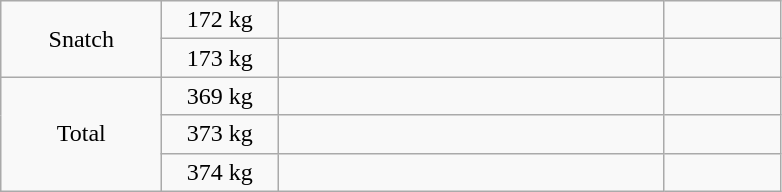<table class = "wikitable" style="text-align:center;">
<tr>
<td width=100 rowspan=2>Snatch</td>
<td width=70>172 kg</td>
<td width=250 align=left></td>
<td width=70></td>
</tr>
<tr>
<td>173 kg</td>
<td align=left></td>
<td></td>
</tr>
<tr>
<td rowspan=3>Total</td>
<td>369 kg</td>
<td align=left></td>
<td></td>
</tr>
<tr>
<td>373 kg</td>
<td align=left></td>
<td></td>
</tr>
<tr>
<td>374 kg</td>
<td align=left></td>
<td></td>
</tr>
</table>
